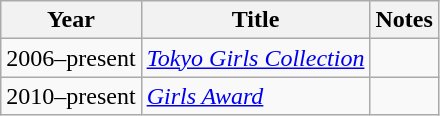<table class="wikitable">
<tr>
<th>Year</th>
<th>Title</th>
<th>Notes</th>
</tr>
<tr>
<td>2006–present</td>
<td><em><a href='#'>Tokyo Girls Collection</a></em></td>
<td></td>
</tr>
<tr>
<td>2010–present</td>
<td><em><a href='#'>Girls Award</a></em></td>
<td></td>
</tr>
</table>
